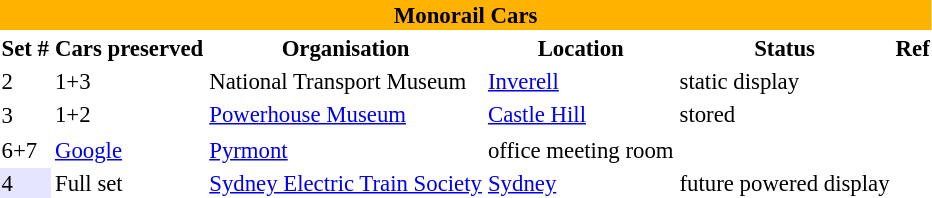<table class="toccolours" style="font-size:95%;">
<tr>
<th colspan="9" bgcolor="#FFB300">Monorail Cars</th>
</tr>
<tr>
<th>Set #</th>
<th>Cars preserved</th>
<th>Organisation</th>
<th>Location</th>
<th>Status</th>
<th>Ref</th>
</tr>
<tr -style="background:#E5E5FF">
<td>2</td>
<td>1+3</td>
<td>National Transport Museum</td>
<td><a href='#'>Inverell</a></td>
<td>static display</td>
<td></td>
</tr>
<tr>
<td rowspan="2">3</td>
<td>1+2</td>
<td><a href='#'>Powerhouse Museum</a></td>
<td><a href='#'>Castle Hill</a></td>
<td>stored</td>
<td></td>
</tr>
<tr>
</tr>
<tr -style="background:#E5E5FF">
<td>6+7</td>
<td><a href='#'>Google</a></td>
<td><a href='#'>Pyrmont</a></td>
<td>office meeting room</td>
<td></td>
</tr>
<tr>
<td style="background:#E5E5FF">4</td>
<td>Full set</td>
<td><a href='#'>Sydney Electric Train Society</a></td>
<td><a href='#'>Sydney</a></td>
<td>future powered display</td>
<td></td>
</tr>
<tr>
</tr>
<tr>
</tr>
</table>
